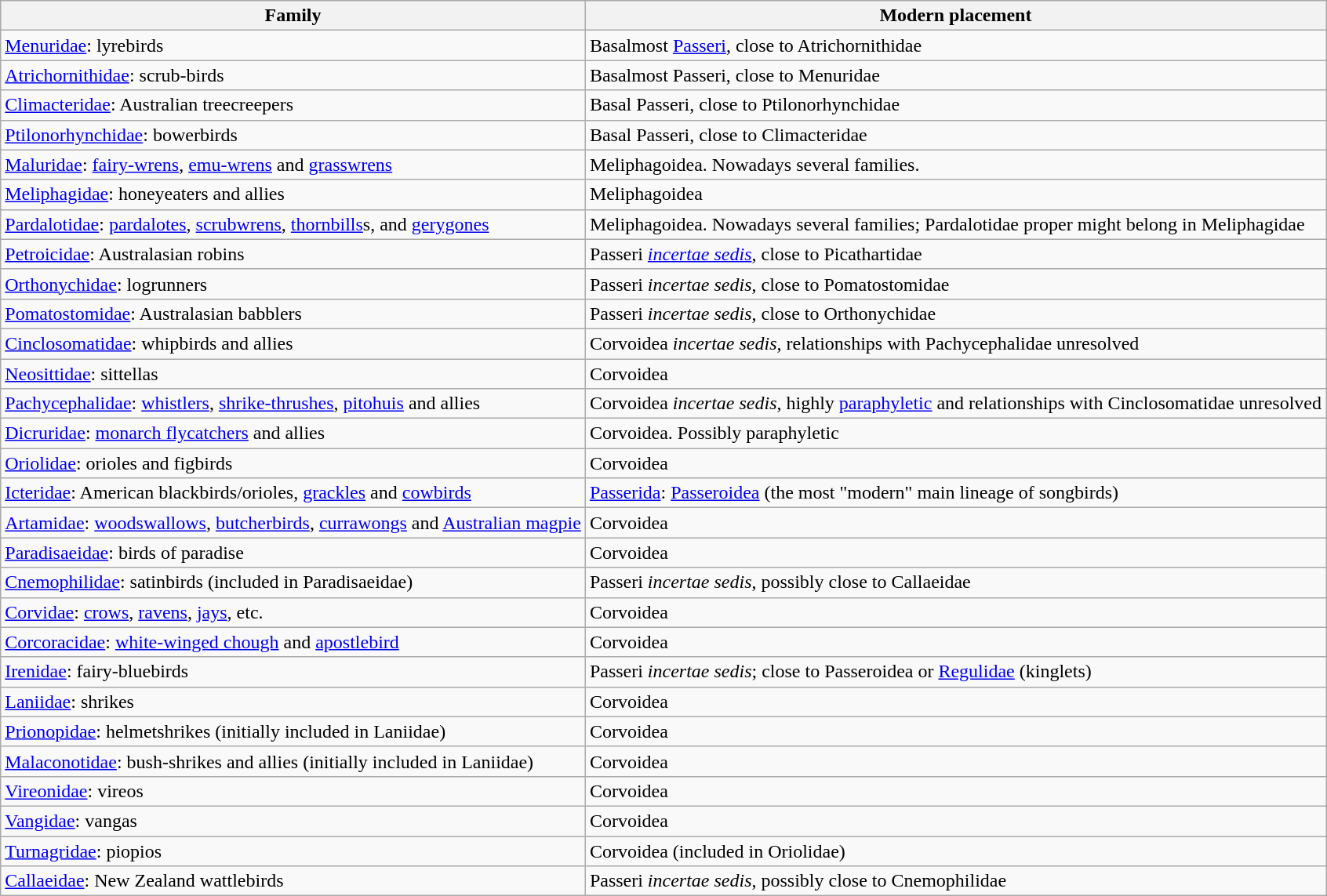<table class="wikitable">
<tr>
<th>Family</th>
<th>Modern placement</th>
</tr>
<tr>
<td><a href='#'>Menuridae</a>: lyrebirds</td>
<td>Basalmost <a href='#'>Passeri</a>, close to Atrichornithidae</td>
</tr>
<tr>
<td><a href='#'>Atrichornithidae</a>: scrub-birds</td>
<td>Basalmost Passeri, close to Menuridae</td>
</tr>
<tr>
<td><a href='#'>Climacteridae</a>: Australian treecreepers</td>
<td>Basal Passeri, close to Ptilonorhynchidae</td>
</tr>
<tr>
<td><a href='#'>Ptilonorhynchidae</a>: bowerbirds</td>
<td>Basal Passeri, close to Climacteridae</td>
</tr>
<tr>
<td><a href='#'>Maluridae</a>: <a href='#'>fairy-wrens</a>, <a href='#'>emu-wrens</a> and <a href='#'>grasswrens</a></td>
<td>Meliphagoidea. Nowadays several families.</td>
</tr>
<tr>
<td><a href='#'>Meliphagidae</a>: honeyeaters and allies</td>
<td>Meliphagoidea</td>
</tr>
<tr>
<td><a href='#'>Pardalotidae</a>: <a href='#'>pardalotes</a>, <a href='#'>scrubwrens</a>, <a href='#'>thornbills</a>s, and <a href='#'>gerygones</a></td>
<td>Meliphagoidea. Nowadays several families; Pardalotidae proper might belong in Meliphagidae</td>
</tr>
<tr>
<td><a href='#'>Petroicidae</a>: Australasian robins</td>
<td>Passeri <em><a href='#'>incertae sedis</a></em>, close to Picathartidae</td>
</tr>
<tr>
<td><a href='#'>Orthonychidae</a>: logrunners</td>
<td>Passeri <em>incertae sedis</em>, close to Pomatostomidae</td>
</tr>
<tr>
<td><a href='#'>Pomatostomidae</a>: Australasian babblers</td>
<td>Passeri <em>incertae sedis</em>, close to Orthonychidae</td>
</tr>
<tr>
<td><a href='#'>Cinclosomatidae</a>: whipbirds and allies</td>
<td>Corvoidea <em>incertae sedis</em>, relationships with Pachycephalidae unresolved</td>
</tr>
<tr>
<td><a href='#'>Neosittidae</a>: sittellas</td>
<td>Corvoidea</td>
</tr>
<tr>
<td><a href='#'>Pachycephalidae</a>: <a href='#'>whistlers</a>, <a href='#'>shrike-thrushes</a>, <a href='#'>pitohuis</a> and allies</td>
<td>Corvoidea <em>incertae sedis</em>, highly <a href='#'>paraphyletic</a> and relationships with Cinclosomatidae unresolved</td>
</tr>
<tr>
<td><a href='#'>Dicruridae</a>: <a href='#'>monarch flycatchers</a> and allies</td>
<td>Corvoidea. Possibly paraphyletic</td>
</tr>
<tr>
<td><a href='#'>Oriolidae</a>: orioles and figbirds</td>
<td>Corvoidea</td>
</tr>
<tr>
<td><a href='#'>Icteridae</a>: American blackbirds/orioles, <a href='#'>grackles</a> and <a href='#'>cowbirds</a></td>
<td><a href='#'>Passerida</a>: <a href='#'>Passeroidea</a> (the most "modern" main lineage of songbirds)</td>
</tr>
<tr>
<td><a href='#'>Artamidae</a>: <a href='#'>woodswallows</a>, <a href='#'>butcherbirds</a>, <a href='#'>currawongs</a> and <a href='#'>Australian magpie</a></td>
<td>Corvoidea</td>
</tr>
<tr>
<td><a href='#'>Paradisaeidae</a>: birds of paradise</td>
<td>Corvoidea</td>
</tr>
<tr>
<td><a href='#'>Cnemophilidae</a>: satinbirds (included in Paradisaeidae)</td>
<td>Passeri <em>incertae sedis</em>, possibly close to Callaeidae</td>
</tr>
<tr>
<td><a href='#'>Corvidae</a>: <a href='#'>crows</a>, <a href='#'>ravens</a>, <a href='#'>jays</a>, etc.</td>
<td>Corvoidea</td>
</tr>
<tr>
<td><a href='#'>Corcoracidae</a>: <a href='#'>white-winged chough</a> and <a href='#'>apostlebird</a></td>
<td>Corvoidea</td>
</tr>
<tr>
<td><a href='#'>Irenidae</a>: fairy-bluebirds</td>
<td>Passeri <em>incertae sedis</em>; close to Passeroidea or <a href='#'>Regulidae</a> (kinglets)</td>
</tr>
<tr>
<td><a href='#'>Laniidae</a>: shrikes</td>
<td>Corvoidea</td>
</tr>
<tr>
<td><a href='#'>Prionopidae</a>: helmetshrikes (initially included in Laniidae)</td>
<td>Corvoidea</td>
</tr>
<tr>
<td><a href='#'>Malaconotidae</a>: bush-shrikes and allies (initially included in Laniidae)</td>
<td>Corvoidea</td>
</tr>
<tr>
<td><a href='#'>Vireonidae</a>: vireos</td>
<td>Corvoidea</td>
</tr>
<tr>
<td><a href='#'>Vangidae</a>: vangas</td>
<td>Corvoidea</td>
</tr>
<tr>
<td><a href='#'>Turnagridae</a>: piopios</td>
<td>Corvoidea (included in Oriolidae)</td>
</tr>
<tr>
<td><a href='#'>Callaeidae</a>: New Zealand wattlebirds</td>
<td>Passeri <em>incertae sedis</em>, possibly close to Cnemophilidae</td>
</tr>
</table>
